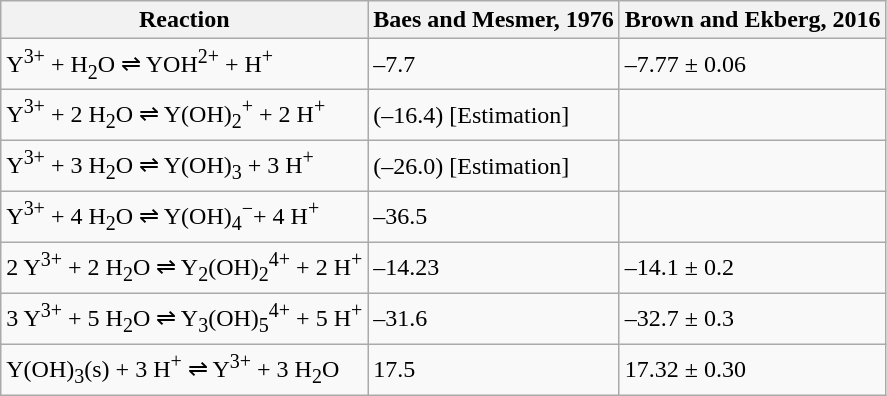<table class="wikitable">
<tr>
<th>Reaction</th>
<th>Baes and Mesmer, 1976</th>
<th>Brown and Ekberg, 2016</th>
</tr>
<tr>
<td>Y<sup>3+</sup> + H<sub>2</sub>O ⇌ YOH<sup>2+</sup> + H<sup>+</sup></td>
<td>–7.7</td>
<td>–7.77 ± 0.06</td>
</tr>
<tr>
<td>Y<sup>3+</sup> + 2 H<sub>2</sub>O ⇌ Y(OH)<sub>2</sub><sup>+</sup> + 2 H<sup>+</sup></td>
<td>(–16.4) [Estimation]</td>
<td></td>
</tr>
<tr>
<td>Y<sup>3+</sup> + 3 H<sub>2</sub>O ⇌ Y(OH)<sub>3</sub> + 3 H<sup>+</sup></td>
<td>(–26.0) [Estimation]</td>
<td></td>
</tr>
<tr>
<td>Y<sup>3+</sup> + 4 H<sub>2</sub>O ⇌ Y(OH)<sub>4</sub><sup>−</sup>+ 4 H<sup>+</sup></td>
<td>–36.5</td>
<td></td>
</tr>
<tr>
<td>2 Y<sup>3+</sup> + 2 H<sub>2</sub>O ⇌ Y<sub>2</sub>(OH)<sub>2</sub><sup>4+</sup> + 2 H<sup>+</sup></td>
<td>–14.23</td>
<td>–14.1 ± 0.2</td>
</tr>
<tr>
<td>3 Y<sup>3+</sup> + 5 H<sub>2</sub>O ⇌ Y<sub>3</sub>(OH)<sub>5</sub><sup>4+</sup> + 5 H<sup>+</sup></td>
<td>–31.6</td>
<td>–32.7 ± 0.3</td>
</tr>
<tr>
<td>Y(OH)<sub>3</sub>(s) + 3 H<sup>+</sup> ⇌ Y<sup>3+</sup> + 3 H<sub>2</sub>O</td>
<td>17.5</td>
<td>17.32 ± 0.30</td>
</tr>
</table>
